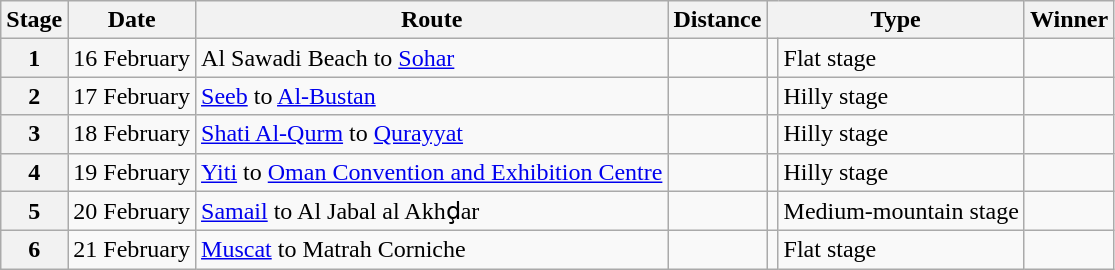<table class="wikitable">
<tr>
<th scope="col">Stage</th>
<th scope="col">Date</th>
<th scope="col">Route</th>
<th scope="col">Distance</th>
<th colspan="2" scope="col">Type</th>
<th scope="col">Winner</th>
</tr>
<tr>
<th scope="row">1</th>
<td>16 February</td>
<td>Al Sawadi Beach to <a href='#'>Sohar</a></td>
<td style="text-align:center;"></td>
<td></td>
<td>Flat stage</td>
<td></td>
</tr>
<tr>
<th scope="row">2</th>
<td>17 February</td>
<td><a href='#'>Seeb</a> to <a href='#'>Al-Bustan</a></td>
<td style="text-align:center;"></td>
<td></td>
<td>Hilly stage</td>
<td></td>
</tr>
<tr>
<th scope="row">3</th>
<td>18 February</td>
<td><a href='#'>Shati Al-Qurm</a> to <a href='#'>Qurayyat</a></td>
<td style="text-align:center;"></td>
<td></td>
<td>Hilly stage</td>
<td></td>
</tr>
<tr>
<th scope="row">4</th>
<td>19 February</td>
<td><a href='#'>Yiti</a> to <a href='#'>Oman Convention and Exhibition Centre</a></td>
<td style="text-align:center;"></td>
<td></td>
<td>Hilly stage</td>
<td></td>
</tr>
<tr>
<th scope="row">5</th>
<td>20 February</td>
<td><a href='#'>Samail</a> to Al Jabal al Akhḑar</td>
<td style="text-align:center;"></td>
<td></td>
<td>Medium-mountain stage</td>
<td></td>
</tr>
<tr>
<th scope="row">6</th>
<td>21 February</td>
<td><a href='#'>Muscat</a> to Matrah Corniche</td>
<td style="text-align:center;"></td>
<td></td>
<td>Flat stage</td>
<td></td>
</tr>
</table>
